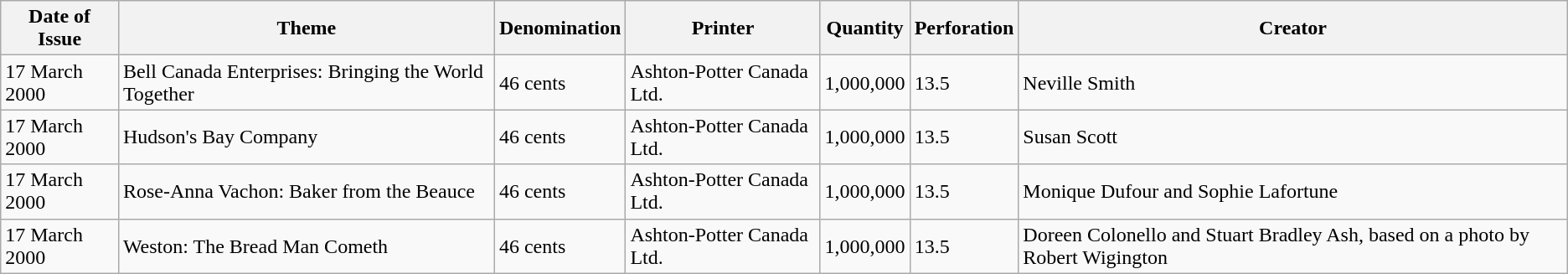<table class="wikitable sortable">
<tr>
<th>Date of Issue</th>
<th>Theme</th>
<th>Denomination</th>
<th>Printer</th>
<th>Quantity</th>
<th>Perforation</th>
<th>Creator</th>
</tr>
<tr>
<td>17 March 2000</td>
<td>Bell Canada Enterprises: Bringing the World Together </td>
<td>46 cents</td>
<td>Ashton-Potter Canada Ltd.</td>
<td>1,000,000</td>
<td>13.5</td>
<td>Neville Smith</td>
</tr>
<tr>
<td>17 March 2000</td>
<td>Hudson's Bay Company </td>
<td>46 cents</td>
<td>Ashton-Potter Canada Ltd.</td>
<td>1,000,000</td>
<td>13.5</td>
<td>Susan Scott</td>
</tr>
<tr>
<td>17 March 2000</td>
<td>Rose-Anna Vachon: Baker from the Beauce </td>
<td>46 cents</td>
<td>Ashton-Potter Canada Ltd.</td>
<td>1,000,000</td>
<td>13.5</td>
<td>Monique Dufour and Sophie Lafortune</td>
</tr>
<tr>
<td>17 March 2000</td>
<td>Weston: The Bread Man Cometh </td>
<td>46 cents</td>
<td>Ashton-Potter Canada Ltd.</td>
<td>1,000,000</td>
<td>13.5</td>
<td>Doreen Colonello and Stuart Bradley Ash, based on a photo by  Robert Wigington</td>
</tr>
</table>
